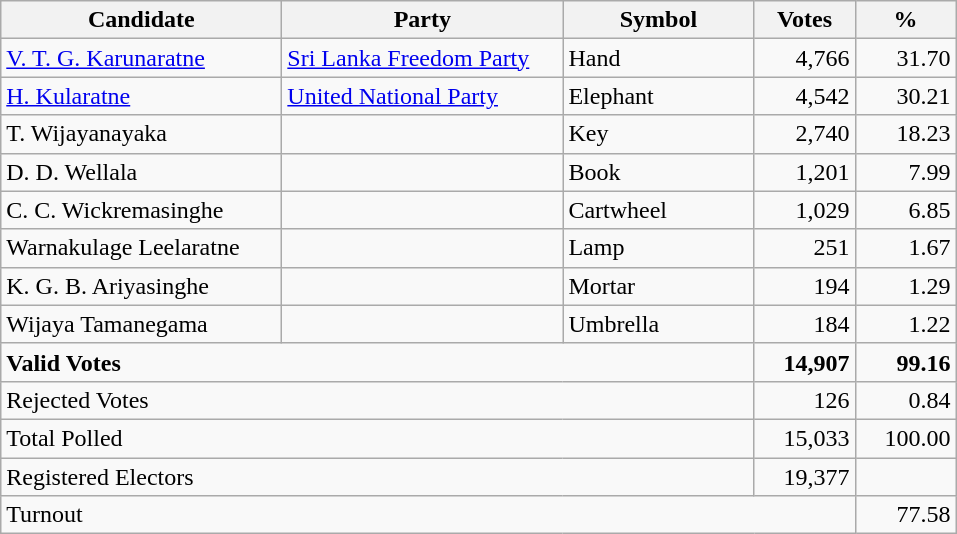<table class="wikitable" border="1" style="text-align:right;">
<tr>
<th align=left width="180">Candidate</th>
<th align=left width="180">Party</th>
<th align=left width="120">Symbol</th>
<th align=left width="60">Votes</th>
<th align=left width="60">%</th>
</tr>
<tr>
<td align=left><a href='#'>V. T. G. Karunaratne</a></td>
<td align=left><a href='#'>Sri Lanka Freedom Party</a></td>
<td align=left>Hand</td>
<td>4,766</td>
<td>31.70</td>
</tr>
<tr>
<td align=left><a href='#'>H. Kularatne</a></td>
<td align=left><a href='#'>United National Party</a></td>
<td align=left>Elephant</td>
<td>4,542</td>
<td>30.21</td>
</tr>
<tr>
<td align=left>T. Wijayanayaka</td>
<td align=left></td>
<td align=left>Key</td>
<td>2,740</td>
<td>18.23</td>
</tr>
<tr>
<td align=left>D. D. Wellala</td>
<td align=left></td>
<td align=left>Book</td>
<td>1,201</td>
<td>7.99</td>
</tr>
<tr>
<td align=left>C. C. Wickremasinghe</td>
<td align=left></td>
<td align=left>Cartwheel</td>
<td>1,029</td>
<td>6.85</td>
</tr>
<tr>
<td align=left>Warnakulage Leelaratne</td>
<td align=left></td>
<td align=left>Lamp</td>
<td>251</td>
<td>1.67</td>
</tr>
<tr>
<td align=left>K. G. B. Ariyasinghe</td>
<td align=left></td>
<td align=left>Mortar</td>
<td>194</td>
<td>1.29</td>
</tr>
<tr>
<td align=left>Wijaya Tamanegama</td>
<td align=left></td>
<td align=left>Umbrella</td>
<td>184</td>
<td>1.22</td>
</tr>
<tr>
<td align=left colspan=3><strong>Valid Votes</strong></td>
<td><strong>14,907</strong></td>
<td><strong>99.16</strong></td>
</tr>
<tr>
<td align=left colspan=3>Rejected Votes</td>
<td>126</td>
<td>0.84</td>
</tr>
<tr>
<td align=left colspan=3>Total Polled</td>
<td>15,033</td>
<td>100.00</td>
</tr>
<tr>
<td align=left colspan=3>Registered Electors</td>
<td>19,377</td>
<td></td>
</tr>
<tr>
<td align=left colspan=4>Turnout</td>
<td>77.58</td>
</tr>
</table>
